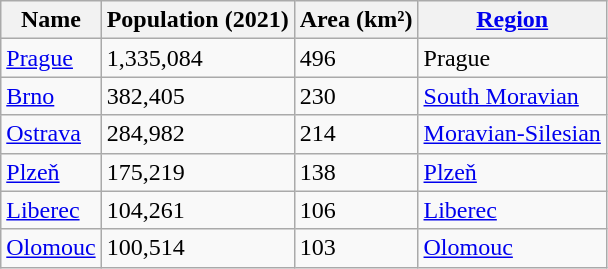<table class="wikitable sortable">
<tr>
<th>Name</th>
<th>Population (2021)</th>
<th>Area (km²)</th>
<th><a href='#'>Region</a></th>
</tr>
<tr>
<td><a href='#'>Prague</a></td>
<td>1,335,084</td>
<td>496</td>
<td>Prague</td>
</tr>
<tr>
<td><a href='#'>Brno</a></td>
<td>382,405</td>
<td>230</td>
<td><a href='#'>South Moravian</a></td>
</tr>
<tr>
<td><a href='#'>Ostrava</a></td>
<td>284,982</td>
<td>214</td>
<td><a href='#'>Moravian-Silesian</a></td>
</tr>
<tr>
<td><a href='#'>Plzeň</a></td>
<td>175,219</td>
<td>138</td>
<td><a href='#'>Plzeň</a></td>
</tr>
<tr>
<td><a href='#'>Liberec</a></td>
<td>104,261</td>
<td>106</td>
<td><a href='#'>Liberec</a></td>
</tr>
<tr>
<td><a href='#'>Olomouc</a></td>
<td>100,514</td>
<td>103</td>
<td><a href='#'>Olomouc</a></td>
</tr>
</table>
